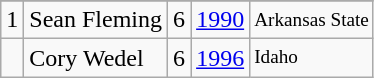<table class="wikitable">
<tr>
</tr>
<tr>
<td>1</td>
<td>Sean Fleming</td>
<td>6</td>
<td><a href='#'>1990</a></td>
<td style="font-size:80%;">Arkansas State</td>
</tr>
<tr>
<td></td>
<td>Cory Wedel</td>
<td>6</td>
<td><a href='#'>1996</a></td>
<td style="font-size:80%;">Idaho</td>
</tr>
</table>
